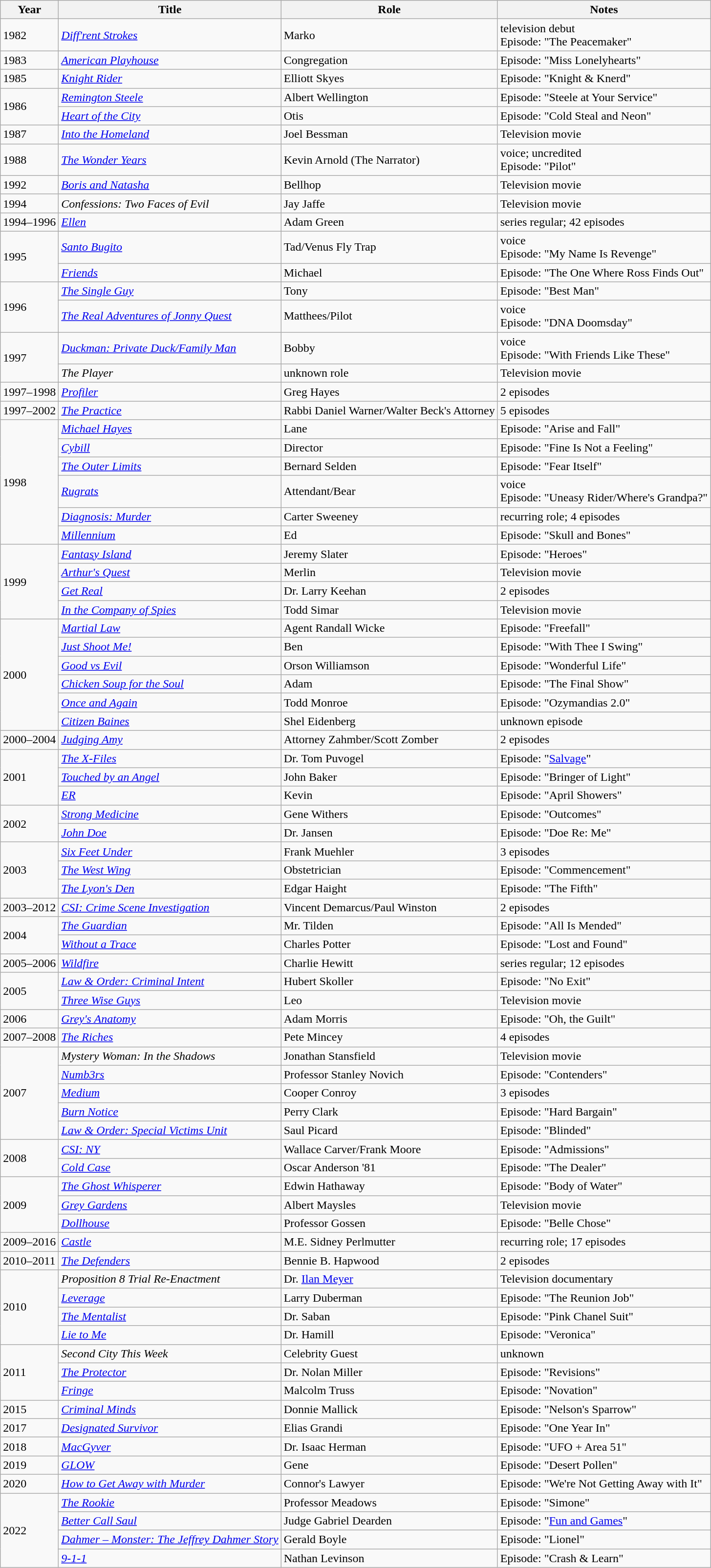<table class="wikitable">
<tr>
<th>Year</th>
<th>Title</th>
<th>Role</th>
<th>Notes</th>
</tr>
<tr>
<td>1982</td>
<td><em><a href='#'>Diff'rent Strokes</a></em></td>
<td>Marko</td>
<td>television debut<br>Episode: "The Peacemaker"</td>
</tr>
<tr>
<td>1983</td>
<td><em><a href='#'>American Playhouse</a></em></td>
<td>Congregation</td>
<td>Episode: "Miss Lonelyhearts"</td>
</tr>
<tr>
<td>1985</td>
<td><em><a href='#'>Knight Rider</a></em></td>
<td>Elliott Skyes</td>
<td>Episode: "Knight & Knerd"</td>
</tr>
<tr>
<td rowspan="2">1986</td>
<td><em><a href='#'>Remington Steele</a></em></td>
<td>Albert Wellington</td>
<td>Episode: "Steele at Your Service"</td>
</tr>
<tr>
<td><em><a href='#'>Heart of the City</a></em></td>
<td>Otis</td>
<td>Episode: "Cold Steal and Neon"</td>
</tr>
<tr>
<td>1987</td>
<td><em><a href='#'>Into the Homeland</a></em></td>
<td>Joel Bessman</td>
<td>Television movie</td>
</tr>
<tr>
<td>1988</td>
<td><em><a href='#'>The Wonder Years</a></em></td>
<td>Kevin Arnold (The Narrator)</td>
<td>voice; uncredited<br>Episode: "Pilot"</td>
</tr>
<tr>
<td>1992</td>
<td><em><a href='#'>Boris and Natasha</a></em></td>
<td>Bellhop</td>
<td>Television movie</td>
</tr>
<tr>
<td>1994</td>
<td><em>Confessions: Two Faces of Evil</em></td>
<td>Jay Jaffe</td>
<td>Television movie</td>
</tr>
<tr>
<td>1994–1996</td>
<td><em><a href='#'>Ellen</a></em></td>
<td>Adam Green</td>
<td>series regular; 42 episodes</td>
</tr>
<tr>
<td rowspan="2">1995</td>
<td><em><a href='#'>Santo Bugito</a></em></td>
<td>Tad/Venus Fly Trap</td>
<td>voice<br>Episode: "My Name Is Revenge"</td>
</tr>
<tr>
<td><em><a href='#'>Friends</a></em></td>
<td>Michael</td>
<td>Episode: "The One Where Ross Finds Out"</td>
</tr>
<tr>
<td rowspan="2">1996</td>
<td><em><a href='#'>The Single Guy</a></em></td>
<td>Tony</td>
<td>Episode: "Best Man"</td>
</tr>
<tr>
<td><em><a href='#'>The Real Adventures of Jonny Quest</a></em></td>
<td>Matthees/Pilot</td>
<td>voice<br>Episode: "DNA Doomsday"</td>
</tr>
<tr>
<td rowspan="2">1997</td>
<td><em><a href='#'>Duckman: Private Duck/Family Man</a></em></td>
<td>Bobby</td>
<td>voice<br>Episode: "With Friends Like These"</td>
</tr>
<tr>
<td><em>The Player</em></td>
<td>unknown role</td>
<td>Television movie</td>
</tr>
<tr>
<td>1997–1998</td>
<td><em><a href='#'>Profiler</a></em></td>
<td>Greg Hayes</td>
<td>2 episodes</td>
</tr>
<tr>
<td>1997–2002</td>
<td><em><a href='#'>The Practice</a></em></td>
<td>Rabbi Daniel Warner/Walter Beck's Attorney</td>
<td>5 episodes</td>
</tr>
<tr>
<td rowspan="6">1998</td>
<td><em><a href='#'>Michael Hayes</a></em></td>
<td>Lane</td>
<td>Episode: "Arise and Fall"</td>
</tr>
<tr>
<td><em><a href='#'>Cybill</a></em></td>
<td>Director</td>
<td>Episode: "Fine Is Not a Feeling"</td>
</tr>
<tr>
<td><em><a href='#'>The Outer Limits</a></em></td>
<td>Bernard Selden</td>
<td>Episode: "Fear Itself"</td>
</tr>
<tr>
<td><em><a href='#'>Rugrats</a></em></td>
<td>Attendant/Bear</td>
<td>voice<br>Episode: "Uneasy Rider/Where's Grandpa?"</td>
</tr>
<tr>
<td><em><a href='#'>Diagnosis: Murder</a></em></td>
<td>Carter Sweeney</td>
<td>recurring role; 4 episodes</td>
</tr>
<tr>
<td><em><a href='#'>Millennium</a></em></td>
<td>Ed</td>
<td>Episode: "Skull and Bones"</td>
</tr>
<tr>
<td rowspan="4">1999</td>
<td><em><a href='#'>Fantasy Island</a></em></td>
<td>Jeremy Slater</td>
<td>Episode: "Heroes"</td>
</tr>
<tr>
<td><em><a href='#'>Arthur's Quest</a></em></td>
<td>Merlin</td>
<td>Television movie</td>
</tr>
<tr>
<td><em><a href='#'>Get Real</a></em></td>
<td>Dr. Larry Keehan</td>
<td>2 episodes</td>
</tr>
<tr>
<td><em><a href='#'>In the Company of Spies</a></em></td>
<td>Todd Simar</td>
<td>Television movie</td>
</tr>
<tr>
<td rowspan="6">2000</td>
<td><em><a href='#'>Martial Law</a></em></td>
<td>Agent Randall Wicke</td>
<td>Episode: "Freefall"</td>
</tr>
<tr>
<td><em><a href='#'>Just Shoot Me!</a></em></td>
<td>Ben</td>
<td>Episode: "With Thee I Swing"</td>
</tr>
<tr>
<td><em><a href='#'>Good vs Evil</a></em></td>
<td>Orson Williamson</td>
<td>Episode: "Wonderful Life"</td>
</tr>
<tr>
<td><em><a href='#'>Chicken Soup for the Soul</a></em></td>
<td>Adam</td>
<td>Episode: "The Final Show"</td>
</tr>
<tr>
<td><em><a href='#'>Once and Again</a></em></td>
<td>Todd Monroe</td>
<td>Episode: "Ozymandias 2.0"</td>
</tr>
<tr>
<td><em><a href='#'>Citizen Baines</a></em></td>
<td>Shel Eidenberg</td>
<td>unknown episode</td>
</tr>
<tr>
<td>2000–2004</td>
<td><em><a href='#'>Judging Amy</a></em></td>
<td>Attorney Zahmber/Scott Zomber</td>
<td>2 episodes</td>
</tr>
<tr>
<td rowspan="3">2001</td>
<td><em><a href='#'>The X-Files</a></em></td>
<td>Dr. Tom Puvogel</td>
<td>Episode: "<a href='#'>Salvage</a>"</td>
</tr>
<tr>
<td><em><a href='#'>Touched by an Angel</a></em></td>
<td>John Baker</td>
<td>Episode: "Bringer of Light"</td>
</tr>
<tr>
<td><em><a href='#'>ER</a></em></td>
<td>Kevin</td>
<td>Episode: "April Showers"</td>
</tr>
<tr>
<td rowspan="2">2002</td>
<td><em><a href='#'>Strong Medicine</a></em></td>
<td>Gene Withers</td>
<td>Episode: "Outcomes"</td>
</tr>
<tr>
<td><em><a href='#'>John Doe</a></em></td>
<td>Dr. Jansen</td>
<td>Episode: "Doe Re: Me"</td>
</tr>
<tr>
<td rowspan="3">2003</td>
<td><em><a href='#'>Six Feet Under</a></em></td>
<td>Frank Muehler</td>
<td>3 episodes</td>
</tr>
<tr>
<td><em><a href='#'>The West Wing</a></em></td>
<td>Obstetrician</td>
<td>Episode: "Commencement"</td>
</tr>
<tr>
<td><em><a href='#'>The Lyon's Den</a></em></td>
<td>Edgar Haight</td>
<td>Episode: "The Fifth"</td>
</tr>
<tr>
<td>2003–2012</td>
<td><em><a href='#'>CSI: Crime Scene Investigation</a></em></td>
<td>Vincent Demarcus/Paul Winston</td>
<td>2 episodes</td>
</tr>
<tr>
<td rowspan="2">2004</td>
<td><em><a href='#'>The Guardian</a></em></td>
<td>Mr. Tilden</td>
<td>Episode: "All Is Mended"</td>
</tr>
<tr>
<td><em><a href='#'>Without a Trace</a></em></td>
<td>Charles Potter</td>
<td>Episode: "Lost and Found"</td>
</tr>
<tr>
<td>2005–2006</td>
<td><em><a href='#'>Wildfire</a></em></td>
<td>Charlie Hewitt</td>
<td>series regular; 12 episodes</td>
</tr>
<tr>
<td rowspan="2">2005</td>
<td><em><a href='#'>Law & Order: Criminal Intent</a></em></td>
<td>Hubert Skoller</td>
<td>Episode: "No Exit"</td>
</tr>
<tr>
<td><em><a href='#'>Three Wise Guys</a></em></td>
<td>Leo</td>
<td>Television movie</td>
</tr>
<tr>
<td>2006</td>
<td><em><a href='#'>Grey's Anatomy</a></em></td>
<td>Adam Morris</td>
<td>Episode: "Oh, the Guilt"</td>
</tr>
<tr>
<td>2007–2008</td>
<td><em><a href='#'>The Riches</a></em></td>
<td>Pete Mincey</td>
<td>4 episodes</td>
</tr>
<tr>
<td rowspan="5">2007</td>
<td><em>Mystery Woman: In the Shadows</em></td>
<td>Jonathan Stansfield</td>
<td>Television movie</td>
</tr>
<tr>
<td><em><a href='#'>Numb3rs</a></em></td>
<td>Professor Stanley Novich</td>
<td>Episode: "Contenders"</td>
</tr>
<tr>
<td><em><a href='#'>Medium</a></em></td>
<td>Cooper Conroy</td>
<td>3 episodes</td>
</tr>
<tr>
<td><em><a href='#'>Burn Notice</a></em></td>
<td>Perry Clark</td>
<td>Episode: "Hard Bargain"</td>
</tr>
<tr>
<td><em><a href='#'>Law & Order: Special Victims Unit</a></em></td>
<td>Saul Picard</td>
<td>Episode: "Blinded"</td>
</tr>
<tr>
<td rowspan="2">2008</td>
<td><em><a href='#'>CSI: NY</a></em></td>
<td>Wallace Carver/Frank Moore</td>
<td>Episode: "Admissions"</td>
</tr>
<tr>
<td><em><a href='#'>Cold Case</a></em></td>
<td>Oscar Anderson '81</td>
<td>Episode: "The Dealer"</td>
</tr>
<tr>
<td rowspan="3">2009</td>
<td><em><a href='#'>The Ghost Whisperer</a></em></td>
<td>Edwin Hathaway</td>
<td>Episode: "Body of Water"</td>
</tr>
<tr>
<td><em><a href='#'>Grey Gardens</a></em></td>
<td>Albert Maysles</td>
<td>Television movie</td>
</tr>
<tr>
<td><em><a href='#'>Dollhouse</a></em></td>
<td>Professor Gossen</td>
<td>Episode: "Belle Chose"</td>
</tr>
<tr>
<td>2009–2016</td>
<td><em><a href='#'>Castle</a></em></td>
<td>M.E. Sidney Perlmutter</td>
<td>recurring role; 17 episodes</td>
</tr>
<tr>
<td>2010–2011</td>
<td><em><a href='#'>The Defenders</a></em></td>
<td>Bennie B. Hapwood</td>
<td>2 episodes</td>
</tr>
<tr>
<td rowspan="4">2010</td>
<td><em>Proposition 8 Trial Re-Enactment</em></td>
<td>Dr. <a href='#'>Ilan Meyer</a></td>
<td>Television documentary</td>
</tr>
<tr>
<td><em><a href='#'>Leverage</a></em></td>
<td>Larry Duberman</td>
<td>Episode: "The Reunion Job"</td>
</tr>
<tr>
<td><em><a href='#'>The Mentalist</a></em></td>
<td>Dr. Saban</td>
<td>Episode: "Pink Chanel Suit"</td>
</tr>
<tr>
<td><em><a href='#'>Lie to Me</a></em></td>
<td>Dr. Hamill</td>
<td>Episode: "Veronica"</td>
</tr>
<tr>
<td rowspan="3">2011</td>
<td><em>Second City This Week</em></td>
<td>Celebrity Guest</td>
<td>unknown</td>
</tr>
<tr>
<td><em><a href='#'>The Protector</a></em></td>
<td>Dr. Nolan Miller</td>
<td>Episode: "Revisions"</td>
</tr>
<tr>
<td><em><a href='#'>Fringe</a></em></td>
<td>Malcolm Truss</td>
<td>Episode: "Novation"</td>
</tr>
<tr>
<td>2015</td>
<td><em><a href='#'>Criminal Minds</a></em></td>
<td>Donnie Mallick</td>
<td>Episode: "Nelson's Sparrow"</td>
</tr>
<tr>
<td>2017</td>
<td><em><a href='#'>Designated Survivor</a></em></td>
<td>Elias Grandi</td>
<td>Episode: "One Year In"</td>
</tr>
<tr>
<td>2018</td>
<td><em><a href='#'>MacGyver</a></em></td>
<td>Dr. Isaac Herman</td>
<td>Episode: "UFO + Area 51"</td>
</tr>
<tr>
<td>2019</td>
<td><em><a href='#'>GLOW</a></em></td>
<td>Gene</td>
<td>Episode: "Desert Pollen"</td>
</tr>
<tr>
<td>2020</td>
<td><em><a href='#'>How to Get Away with Murder</a></em></td>
<td>Connor's Lawyer</td>
<td>Episode: "We're Not Getting Away with It"</td>
</tr>
<tr>
<td rowspan="4">2022</td>
<td><em><a href='#'>The Rookie</a></em></td>
<td>Professor Meadows</td>
<td>Episode: "Simone"</td>
</tr>
<tr>
<td><em><a href='#'>Better Call Saul</a></em></td>
<td>Judge Gabriel Dearden</td>
<td>Episode: "<a href='#'>Fun and Games</a>"</td>
</tr>
<tr>
<td><em><a href='#'>Dahmer – Monster: The Jeffrey Dahmer Story</a></em></td>
<td>Gerald Boyle</td>
<td>Episode: "Lionel"</td>
</tr>
<tr>
<td><em><a href='#'>9-1-1</a></em></td>
<td>Nathan Levinson</td>
<td>Episode: "Crash & Learn"</td>
</tr>
</table>
